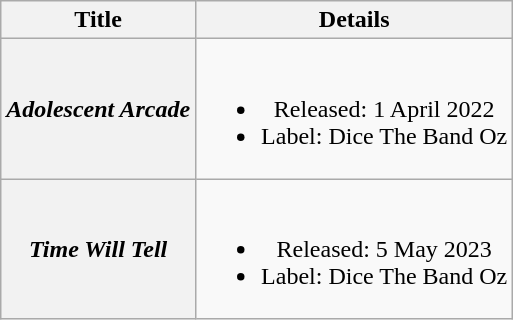<table class="wikitable plainrowheaders" style="text-align:center;" border="1">
<tr>
<th>Title</th>
<th>Details</th>
</tr>
<tr>
<th scope="row"><em>Adolescent Arcade</em></th>
<td><br><ul><li>Released: 1 April 2022</li><li>Label: Dice The Band Oz</li></ul></td>
</tr>
<tr>
<th scope="row"><em>Time Will Tell</em></th>
<td><br><ul><li>Released: 5 May 2023</li><li>Label: Dice The Band Oz</li></ul></td>
</tr>
</table>
